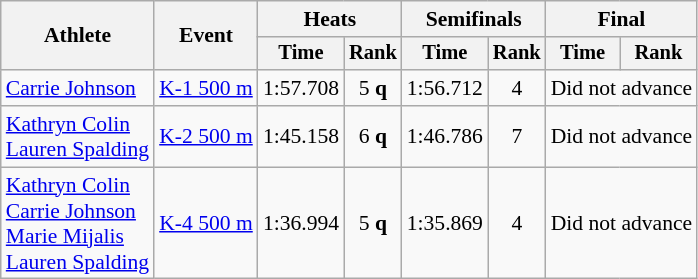<table class=wikitable style=font-size:90%;text-align:center>
<tr>
<th rowspan=2>Athlete</th>
<th rowspan=2>Event</th>
<th colspan=2>Heats</th>
<th colspan=2>Semifinals</th>
<th colspan=2>Final</th>
</tr>
<tr style=font-size:95%>
<th>Time</th>
<th>Rank</th>
<th>Time</th>
<th>Rank</th>
<th>Time</th>
<th>Rank</th>
</tr>
<tr>
<td align=left><a href='#'>Carrie Johnson</a></td>
<td align=left><a href='#'>K-1 500 m</a></td>
<td>1:57.708</td>
<td>5 <strong>q</strong></td>
<td>1:56.712</td>
<td>4</td>
<td colspan=2>Did not advance</td>
</tr>
<tr>
<td align=left><a href='#'>Kathryn Colin</a><br><a href='#'>Lauren Spalding</a></td>
<td align=left><a href='#'>K-2 500 m</a></td>
<td>1:45.158</td>
<td>6 <strong>q</strong></td>
<td>1:46.786</td>
<td>7</td>
<td colspan=2>Did not advance</td>
</tr>
<tr>
<td align=left><a href='#'>Kathryn Colin</a><br><a href='#'>Carrie Johnson</a><br><a href='#'>Marie Mijalis</a><br><a href='#'>Lauren Spalding</a></td>
<td align=left><a href='#'>K-4 500 m</a></td>
<td>1:36.994</td>
<td>5 <strong>q</strong></td>
<td>1:35.869</td>
<td>4</td>
<td colspan=2>Did not advance</td>
</tr>
</table>
